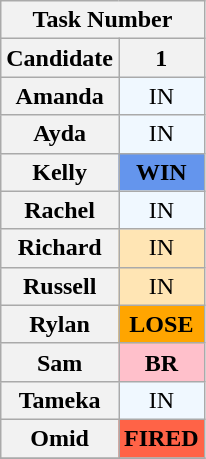<table class="wikitable" style="text-align:center">
<tr>
<th colspan="14">Task Number</th>
</tr>
<tr>
<th>Candidate</th>
<th>1</th>
</tr>
<tr>
<th>Amanda</th>
<td bgcolor="#F0F8FF">IN</td>
</tr>
<tr>
<th>Ayda</th>
<td bgcolor="#F0F8FF">IN</td>
</tr>
<tr>
<th>Kelly</th>
<td bgcolor="cornflowerblue"><strong>WIN</strong></td>
</tr>
<tr>
<th>Rachel</th>
<td bgcolor="#F0F8FF">IN</td>
</tr>
<tr>
<th>Richard</th>
<td bgcolor="#FFE5B4">IN</td>
</tr>
<tr>
<th>Russell</th>
<td bgcolor="#FFE5B4">IN</td>
</tr>
<tr>
<th>Rylan</th>
<td bgcolor="orange"><strong>LOSE</strong></td>
</tr>
<tr>
<th>Sam</th>
<td bgcolor="pink"><strong>BR</strong></td>
</tr>
<tr>
<th>Tameka</th>
<td bgcolor="#F0F8FF">IN</td>
</tr>
<tr>
<th>Omid</th>
<td bgcolor="tomato"><strong>FIRED</strong></td>
</tr>
<tr>
</tr>
</table>
